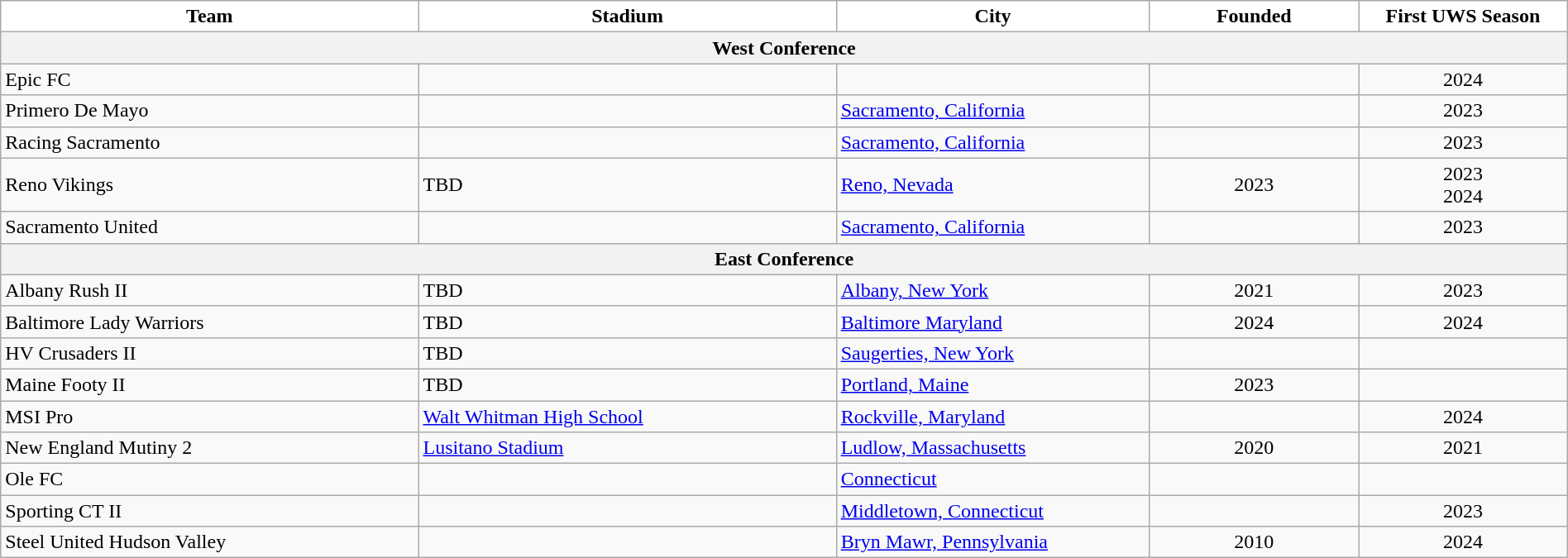<table class="wikitable" style="width:100%">
<tr>
<th style="background:white; width:20%">Team</th>
<th style="background:white; width:20%">Stadium</th>
<th style="background:white; width:15%">City</th>
<th style="background:white; width:10%">Founded</th>
<th style="background:white; width:10%">First UWS Season</th>
</tr>
<tr>
<th colspan=5>West Conference</th>
</tr>
<tr>
<td>Epic FC</td>
<td></td>
<td></td>
<td align=center></td>
<td align=center>2024</td>
</tr>
<tr>
<td>Primero De Mayo</td>
<td></td>
<td><a href='#'>Sacramento, California</a></td>
<td align=center></td>
<td align=center>2023</td>
</tr>
<tr>
<td>Racing Sacramento</td>
<td></td>
<td><a href='#'>Sacramento, California</a></td>
<td align=center></td>
<td align=center>2023</td>
</tr>
<tr>
<td>Reno Vikings</td>
<td>TBD</td>
<td><a href='#'>Reno, Nevada</a></td>
<td align=center>2023</td>
<td align=center>2023<br>2024</td>
</tr>
<tr>
<td>Sacramento United</td>
<td></td>
<td><a href='#'>Sacramento, California</a></td>
<td align=center></td>
<td align=center>2023</td>
</tr>
<tr>
<th colspan=5>East Conference</th>
</tr>
<tr>
<td>Albany Rush II</td>
<td>TBD</td>
<td><a href='#'>Albany, New York</a></td>
<td align=center>2021</td>
<td align=center>2023</td>
</tr>
<tr>
<td>Baltimore Lady Warriors</td>
<td>TBD</td>
<td><a href='#'>Baltimore Maryland</a></td>
<td align=center>2024</td>
<td align=center>2024</td>
</tr>
<tr>
<td>HV Crusaders II</td>
<td>TBD</td>
<td><a href='#'>Saugerties, New York</a></td>
<td align=center></td>
<td align=center></td>
</tr>
<tr>
<td>Maine Footy II</td>
<td>TBD</td>
<td><a href='#'>Portland, Maine</a></td>
<td align=center>2023</td>
<td align=center></td>
</tr>
<tr>
<td>MSI Pro</td>
<td><a href='#'>Walt Whitman High School</a></td>
<td><a href='#'>Rockville, Maryland</a></td>
<td align=center></td>
<td align=center>2024</td>
</tr>
<tr>
<td>New England Mutiny 2</td>
<td><a href='#'>Lusitano Stadium</a></td>
<td><a href='#'>Ludlow, Massachusetts</a></td>
<td align=center>2020</td>
<td align=center>2021</td>
</tr>
<tr>
<td>Ole FC</td>
<td></td>
<td><a href='#'>Connecticut</a></td>
<td align=center></td>
<td align=center></td>
</tr>
<tr>
<td>Sporting CT II</td>
<td></td>
<td><a href='#'>Middletown, Connecticut</a></td>
<td align=center></td>
<td align=center>2023</td>
</tr>
<tr>
<td>Steel United Hudson Valley</td>
<td></td>
<td><a href='#'>Bryn Mawr, Pennsylvania</a></td>
<td align=center>2010</td>
<td align=center>2024</td>
</tr>
</table>
